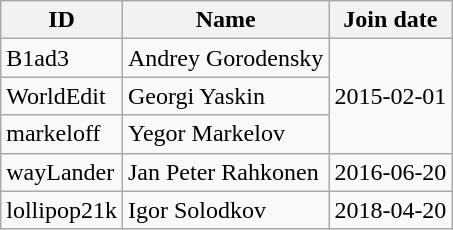<table class="wikitable">
<tr>
<th>ID</th>
<th>Name</th>
<th>Join date</th>
</tr>
<tr>
<td>B1ad3</td>
<td>Andrey Gorodensky</td>
<td rowspan="3">2015-02-01</td>
</tr>
<tr>
<td>WorldEdit</td>
<td>Georgi Yaskin</td>
</tr>
<tr>
<td>markeloff</td>
<td>Yegor Markelov</td>
</tr>
<tr>
<td>wayLander</td>
<td>Jan Peter Rahkonen</td>
<td>2016-06-20</td>
</tr>
<tr>
<td>lollipop21k</td>
<td>Igor Solodkov</td>
<td>2018-04-20</td>
</tr>
</table>
